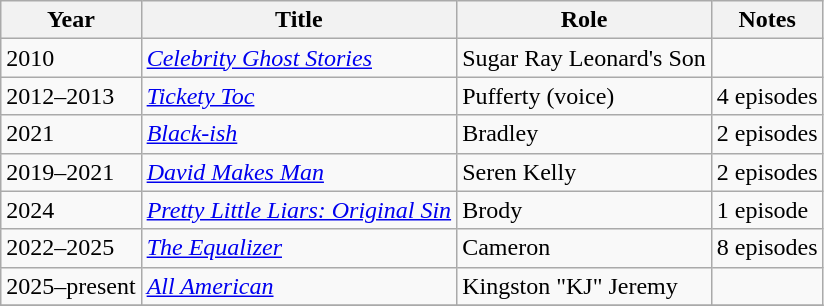<table class="wikitable plainrowheaders sortable">
<tr>
<th scope="col">Year</th>
<th scope="col">Title</th>
<th scope="col">Role</th>
<th scope="col" class="unsortable">Notes</th>
</tr>
<tr>
<td>2010</td>
<td><em><a href='#'>Celebrity Ghost Stories</a></em></td>
<td>Sugar Ray Leonard's Son</td>
<td></td>
</tr>
<tr>
<td>2012–2013</td>
<td><em><a href='#'>Tickety Toc</a></em></td>
<td>Pufferty (voice)</td>
<td>4 episodes</td>
</tr>
<tr>
<td>2021</td>
<td><em><a href='#'>Black-ish</a></em></td>
<td>Bradley</td>
<td>2 episodes</td>
</tr>
<tr>
<td>2019–2021</td>
<td><em><a href='#'>David Makes Man</a></em></td>
<td>Seren Kelly</td>
<td>2 episodes</td>
</tr>
<tr>
<td>2024</td>
<td><em><a href='#'>Pretty Little Liars: Original Sin</a></em></td>
<td>Brody</td>
<td>1 episode</td>
</tr>
<tr>
<td>2022–2025</td>
<td><em><a href='#'>The Equalizer</a></em></td>
<td>Cameron</td>
<td>8 episodes</td>
</tr>
<tr>
<td>2025–present</td>
<td><em><a href='#'>All American</a></em></td>
<td>Kingston "KJ" Jeremy</td>
<td></td>
</tr>
<tr>
</tr>
</table>
